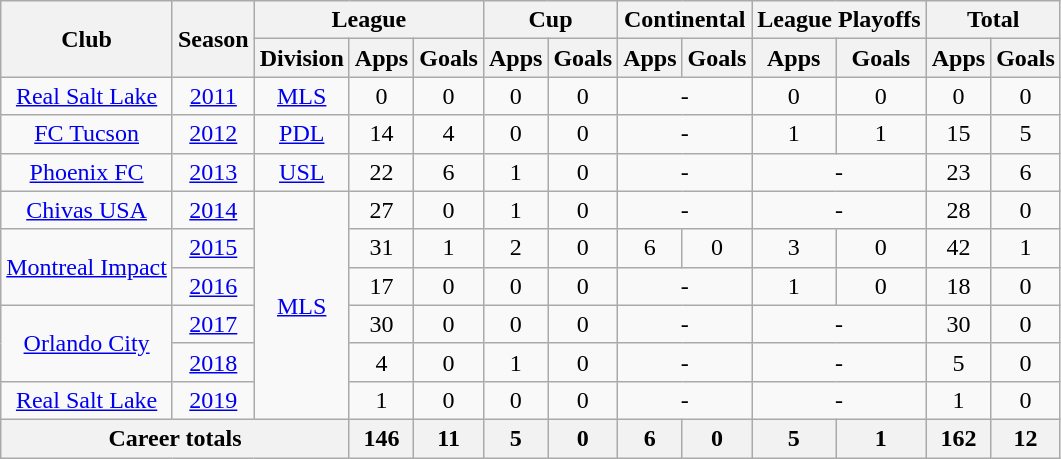<table class="wikitable" style="text-align:center;">
<tr>
<th rowspan="2">Club</th>
<th rowspan="2">Season</th>
<th colspan="3">League</th>
<th colspan="2">Cup</th>
<th colspan="2">Continental</th>
<th colspan="2">League Playoffs</th>
<th colspan="2">Total</th>
</tr>
<tr>
<th>Division</th>
<th>Apps</th>
<th>Goals</th>
<th>Apps</th>
<th>Goals</th>
<th>Apps</th>
<th>Goals</th>
<th>Apps</th>
<th>Goals</th>
<th>Apps</th>
<th>Goals</th>
</tr>
<tr>
<td><a href='#'>Real Salt Lake</a></td>
<td><a href='#'>2011</a></td>
<td><a href='#'>MLS</a></td>
<td>0</td>
<td>0</td>
<td>0</td>
<td>0</td>
<td colspan="2">-</td>
<td>0</td>
<td>0</td>
<td>0</td>
<td>0</td>
</tr>
<tr>
<td><a href='#'>FC Tucson</a></td>
<td><a href='#'>2012</a></td>
<td><a href='#'>PDL</a></td>
<td>14</td>
<td>4</td>
<td>0</td>
<td>0</td>
<td colspan="2">-</td>
<td>1</td>
<td>1</td>
<td>15</td>
<td>5</td>
</tr>
<tr>
<td><a href='#'>Phoenix FC</a></td>
<td><a href='#'>2013</a></td>
<td><a href='#'>USL</a></td>
<td>22</td>
<td>6</td>
<td>1</td>
<td>0</td>
<td colspan="2">-</td>
<td colspan="2">-</td>
<td>23</td>
<td>6</td>
</tr>
<tr>
<td><a href='#'>Chivas USA</a></td>
<td><a href='#'>2014</a></td>
<td rowspan="6"><a href='#'>MLS</a></td>
<td>27</td>
<td>0</td>
<td>1</td>
<td>0</td>
<td colspan="2">-</td>
<td colspan="2">-</td>
<td>28</td>
<td>0</td>
</tr>
<tr>
<td rowspan="2"><a href='#'>Montreal Impact</a></td>
<td><a href='#'>2015</a></td>
<td>31</td>
<td>1</td>
<td>2</td>
<td>0</td>
<td>6</td>
<td>0</td>
<td>3</td>
<td>0</td>
<td>42</td>
<td>1</td>
</tr>
<tr>
<td><a href='#'>2016</a></td>
<td>17</td>
<td>0</td>
<td>0</td>
<td>0</td>
<td colspan="2">-</td>
<td>1</td>
<td>0</td>
<td>18</td>
<td>0</td>
</tr>
<tr>
<td rowspan="2"><a href='#'>Orlando City</a></td>
<td><a href='#'>2017</a></td>
<td>30</td>
<td>0</td>
<td>0</td>
<td>0</td>
<td colspan="2">-</td>
<td colspan="2">-</td>
<td>30</td>
<td>0</td>
</tr>
<tr>
<td><a href='#'>2018</a></td>
<td>4</td>
<td>0</td>
<td>1</td>
<td>0</td>
<td colspan="2">-</td>
<td colspan="2">-</td>
<td>5</td>
<td>0</td>
</tr>
<tr>
<td rowspan="1"><a href='#'>Real Salt Lake</a></td>
<td><a href='#'>2019</a></td>
<td>1</td>
<td>0</td>
<td>0</td>
<td>0</td>
<td colspan="2">-</td>
<td colspan="2">-</td>
<td>1</td>
<td>0</td>
</tr>
<tr>
<th colspan="3">Career totals</th>
<th>146</th>
<th>11</th>
<th>5</th>
<th>0</th>
<th>6</th>
<th>0</th>
<th>5</th>
<th>1</th>
<th>162</th>
<th>12</th>
</tr>
</table>
